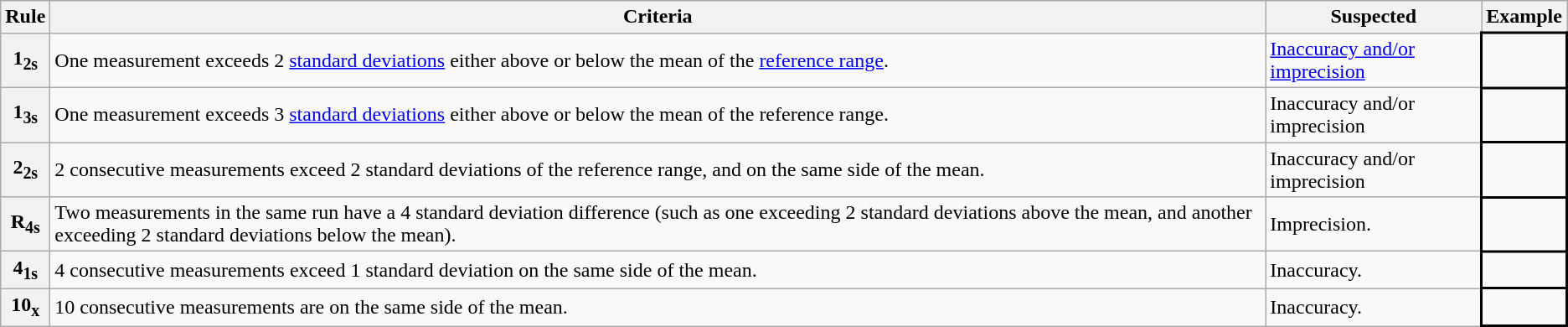<table class=wikitable>
<tr>
<th>Rule</th>
<th>Criteria</th>
<th>Suspected</th>
<th>Example</th>
</tr>
<tr>
<th>1<sub>2s</sub></th>
<td>One measurement exceeds 2 <a href='#'>standard deviations</a> either above or below the mean of the <a href='#'>reference range</a>.</td>
<td><a href='#'>Inaccuracy and/or imprecision</a></td>
<td style="border: 2px solid"></td>
</tr>
<tr>
<th>1<sub>3s</sub></th>
<td>One measurement exceeds 3 <a href='#'>standard deviations</a> either above or below the mean of the reference range.</td>
<td>Inaccuracy and/or imprecision</td>
<td style="border: 2px solid"></td>
</tr>
<tr>
<th>2<sub>2s</sub></th>
<td>2 consecutive measurements exceed 2 standard deviations of the reference range, and on the same side of the mean.</td>
<td>Inaccuracy and/or imprecision</td>
<td style="border: 2px solid"></td>
</tr>
<tr>
<th>R<sub>4s</sub></th>
<td>Two measurements in the same run have a 4 standard deviation difference (such as one exceeding 2 standard deviations above the mean, and another exceeding 2 standard deviations below the mean).</td>
<td>Imprecision.</td>
<td style="border: 2px solid"></td>
</tr>
<tr>
<th>4<sub>1s</sub></th>
<td>4 consecutive measurements exceed 1 standard deviation on the same side of the mean.</td>
<td>Inaccuracy.</td>
<td style="border: 2px solid"></td>
</tr>
<tr>
<th>10<sub>x</sub></th>
<td>10 consecutive measurements are on the same side of the mean.</td>
<td>Inaccuracy.</td>
<td style="border: 2px solid"></td>
</tr>
</table>
